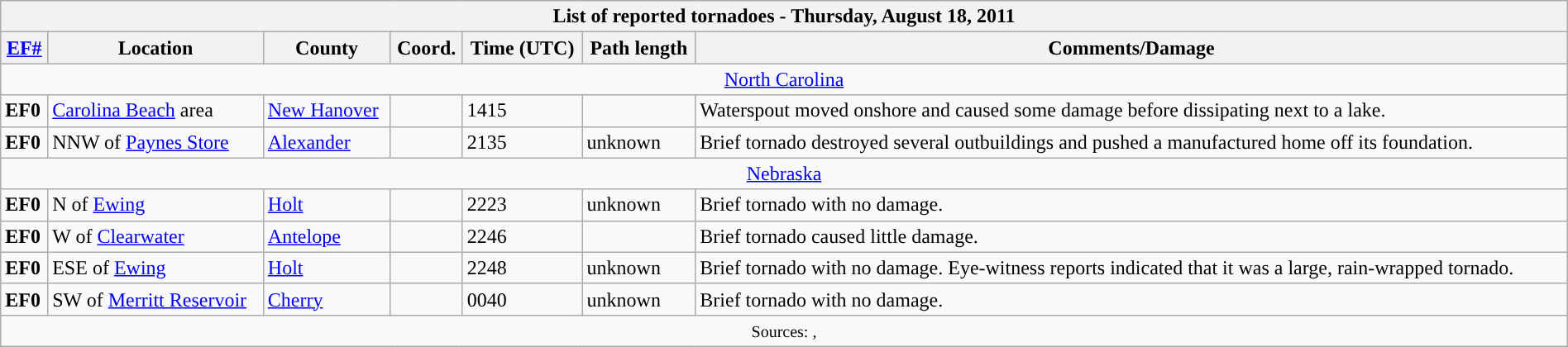<table class="wikitable collapsible" width="100%">
<tr>
<th colspan="7">List of reported tornadoes - Thursday, August 18, 2011</th>
</tr>
<tr>
<th><a href='#'>EF#</a></th>
<th>Location</th>
<th>County</th>
<th>Coord.</th>
<th>Time (UTC)</th>
<th>Path length</th>
<th>Comments/Damage</th>
</tr>
<tr>
<td colspan="7" align=center><a href='#'>North Carolina</a></td>
</tr>
<tr>
<td><strong>EF0</strong></td>
<td><a href='#'>Carolina Beach</a> area</td>
<td><a href='#'>New Hanover</a></td>
<td></td>
<td>1415</td>
<td></td>
<td>Waterspout moved onshore and caused some damage before dissipating next to a lake.</td>
</tr>
<tr>
<td><strong>EF0</strong></td>
<td>NNW of <a href='#'>Paynes Store</a></td>
<td><a href='#'>Alexander</a></td>
<td></td>
<td>2135</td>
<td>unknown</td>
<td>Brief tornado destroyed several outbuildings and pushed a manufactured home off its foundation.</td>
</tr>
<tr>
<td colspan="7" align=center><a href='#'>Nebraska</a></td>
</tr>
<tr>
<td><strong>EF0</strong></td>
<td>N of <a href='#'>Ewing</a></td>
<td><a href='#'>Holt</a></td>
<td></td>
<td>2223</td>
<td>unknown</td>
<td>Brief tornado with no damage.</td>
</tr>
<tr>
<td><strong>EF0</strong></td>
<td>W of <a href='#'>Clearwater</a></td>
<td><a href='#'>Antelope</a></td>
<td></td>
<td>2246</td>
<td></td>
<td>Brief tornado caused little damage.</td>
</tr>
<tr>
<td><strong>EF0</strong></td>
<td>ESE of <a href='#'>Ewing</a></td>
<td><a href='#'>Holt</a></td>
<td></td>
<td>2248</td>
<td>unknown</td>
<td>Brief tornado with no damage. Eye-witness reports indicated that it was a large, rain-wrapped tornado.</td>
</tr>
<tr>
<td><strong>EF0</strong></td>
<td>SW of <a href='#'>Merritt Reservoir</a></td>
<td><a href='#'>Cherry</a></td>
<td></td>
<td>0040</td>
<td>unknown</td>
<td>Brief tornado with no damage.</td>
</tr>
<tr>
<td colspan="7" align=center><small>Sources: , </small></td>
</tr>
</table>
